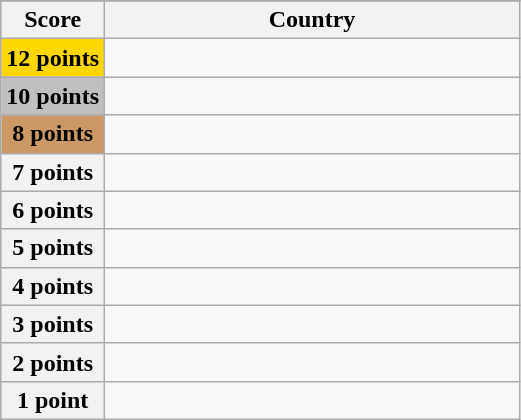<table class="wikitable">
<tr>
</tr>
<tr>
<th scope="col" width="20%">Score</th>
<th scope="col">Country</th>
</tr>
<tr>
<th scope="row" style="background:gold">12 points</th>
<td></td>
</tr>
<tr>
<th scope="row" style="background:silver">10 points</th>
<td></td>
</tr>
<tr>
<th scope="row" style="background:#CC9966">8 points</th>
<td></td>
</tr>
<tr>
<th scope="row">7 points</th>
<td></td>
</tr>
<tr>
<th scope="row">6 points</th>
<td></td>
</tr>
<tr>
<th scope="row">5 points</th>
<td></td>
</tr>
<tr>
<th scope="row">4 points</th>
<td></td>
</tr>
<tr>
<th scope="row">3 points</th>
<td></td>
</tr>
<tr>
<th scope="row">2 points</th>
<td></td>
</tr>
<tr>
<th scope="row">1 point</th>
<td></td>
</tr>
</table>
